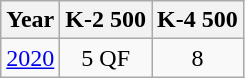<table class="wikitable" style="text-align:center;">
<tr>
<th>Year</th>
<th>K-2 500</th>
<th>K-4 500</th>
</tr>
<tr>
<td><a href='#'>2020</a></td>
<td>5 QF</td>
<td>8</td>
</tr>
</table>
